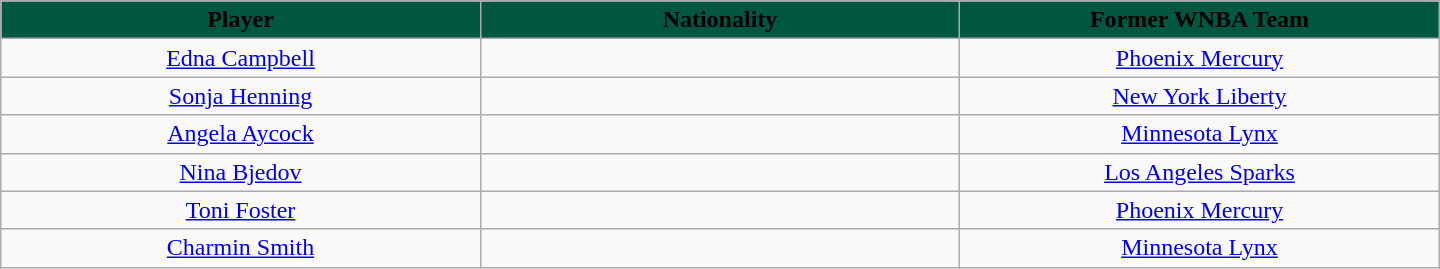<table class="wikitable" style="text-align:center; width:60em">
<tr>
<th style="background: #00573F" width="10%"><span>Player</span></th>
<th style="background: #00573F" width="10%"><span>Nationality</span></th>
<th style="background: #00573F" width="10%"><span>Former WNBA Team</span></th>
</tr>
<tr>
<td><a href='#'>Edna Campbell</a></td>
<td></td>
<td><a href='#'>Phoenix Mercury</a></td>
</tr>
<tr>
<td><a href='#'>Sonja Henning</a></td>
<td></td>
<td><a href='#'>New York Liberty</a></td>
</tr>
<tr>
<td><a href='#'>Angela Aycock</a></td>
<td></td>
<td><a href='#'>Minnesota Lynx</a></td>
</tr>
<tr>
<td><a href='#'>Nina Bjedov</a></td>
<td></td>
<td><a href='#'>Los Angeles Sparks</a></td>
</tr>
<tr>
<td><a href='#'>Toni Foster</a></td>
<td></td>
<td><a href='#'>Phoenix Mercury</a></td>
</tr>
<tr>
<td><a href='#'>Charmin Smith</a></td>
<td></td>
<td><a href='#'>Minnesota Lynx</a></td>
</tr>
</table>
